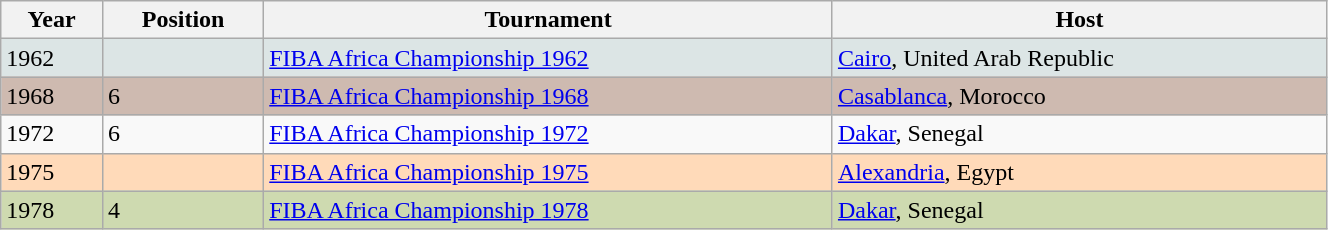<table class="wikitable" width=70%>
<tr>
<th>Year</th>
<th>Position</th>
<th>Tournament</th>
<th>Host</th>
</tr>
<tr valign="top" bgcolor="#DCE5E5">
<td>1962</td>
<td></td>
<td><a href='#'>FIBA Africa Championship 1962</a></td>
<td><a href='#'>Cairo</a>, United Arab Republic</td>
</tr>
<tr valign="top" bgcolor="#CEBAB0">
<td>1968</td>
<td>6</td>
<td><a href='#'>FIBA Africa Championship 1968</a></td>
<td><a href='#'>Casablanca</a>, Morocco</td>
</tr>
<tr valign="top" bgcolor=>
<td>1972</td>
<td>6</td>
<td><a href='#'>FIBA Africa Championship 1972</a></td>
<td><a href='#'>Dakar</a>, Senegal</td>
</tr>
<tr valign="top" bgcolor="#FFDAB9">
<td>1975</td>
<td></td>
<td><a href='#'>FIBA Africa Championship 1975</a></td>
<td><a href='#'>Alexandria</a>, Egypt</td>
</tr>
<tr valign="top" bgcolor="#CEDAB0">
<td>1978</td>
<td>4</td>
<td><a href='#'>FIBA Africa Championship 1978</a></td>
<td><a href='#'>Dakar</a>, Senegal</td>
</tr>
</table>
